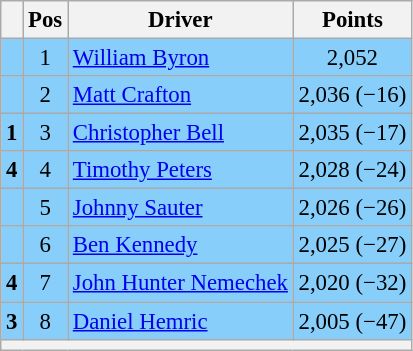<table class="wikitable" style="font-size: 95%;">
<tr>
<th></th>
<th>Pos</th>
<th>Driver</th>
<th>Points</th>
</tr>
<tr style="background:#87CEFA;">
<td align="left"></td>
<td style="text-align:center;">1</td>
<td><a href='#'>William Byron</a></td>
<td style="text-align:center;">2,052</td>
</tr>
<tr style="background:#87CEFA;">
<td align="left"></td>
<td style="text-align:center;">2</td>
<td><a href='#'>Matt Crafton</a></td>
<td style="text-align:center;">2,036 (−16)</td>
</tr>
<tr style="background:#87CEFA;">
<td align="left"> <strong>1</strong></td>
<td style="text-align:center;">3</td>
<td><a href='#'>Christopher Bell</a></td>
<td style="text-align:center;">2,035 (−17)</td>
</tr>
<tr style="background:#87CEFA;">
<td align="left"> <strong>4</strong></td>
<td style="text-align:center;">4</td>
<td><a href='#'>Timothy Peters</a></td>
<td style="text-align:center;">2,028 (−24)</td>
</tr>
<tr style="background:#87CEFA;">
<td align="left"></td>
<td style="text-align:center;">5</td>
<td><a href='#'>Johnny Sauter</a></td>
<td style="text-align:center;">2,026 (−26)</td>
</tr>
<tr style="background:#87CEFA;">
<td align="left"></td>
<td style="text-align:center;">6</td>
<td><a href='#'>Ben Kennedy</a></td>
<td style="text-align:center;">2,025 (−27)</td>
</tr>
<tr style="background:#87CEFA;">
<td align="left"> <strong>4</strong></td>
<td style="text-align:center;">7</td>
<td><a href='#'>John Hunter Nemechek</a></td>
<td style="text-align:center;">2,020 (−32)</td>
</tr>
<tr style="background:#87CEFA;">
<td align="left"> <strong>3</strong></td>
<td style="text-align:center;">8</td>
<td><a href='#'>Daniel Hemric</a></td>
<td style="text-align:center;">2,005 (−47)</td>
</tr>
<tr class="sortbottom">
<th colspan="9"></th>
</tr>
</table>
